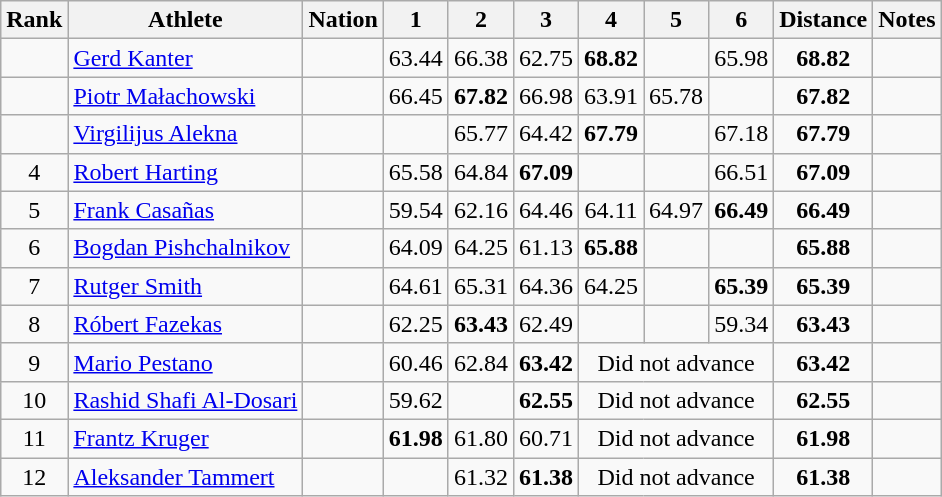<table class="wikitable sortable" style="text-align:center">
<tr>
<th>Rank</th>
<th>Athlete</th>
<th>Nation</th>
<th>1</th>
<th>2</th>
<th>3</th>
<th>4</th>
<th>5</th>
<th>6</th>
<th>Distance</th>
<th>Notes</th>
</tr>
<tr>
<td></td>
<td align="left"><a href='#'>Gerd Kanter</a></td>
<td align="left"></td>
<td>63.44</td>
<td>66.38</td>
<td>62.75</td>
<td><strong>68.82</strong></td>
<td></td>
<td>65.98</td>
<td><strong>68.82</strong></td>
<td></td>
</tr>
<tr>
<td></td>
<td align="left"><a href='#'>Piotr Małachowski</a></td>
<td align="left"></td>
<td>66.45</td>
<td><strong>67.82</strong></td>
<td>66.98</td>
<td>63.91</td>
<td>65.78</td>
<td></td>
<td><strong>67.82</strong></td>
<td></td>
</tr>
<tr>
<td></td>
<td align="left"><a href='#'>Virgilijus Alekna</a></td>
<td align="left"></td>
<td></td>
<td>65.77</td>
<td>64.42</td>
<td><strong>67.79</strong></td>
<td></td>
<td>67.18</td>
<td><strong>67.79</strong></td>
<td></td>
</tr>
<tr>
<td>4</td>
<td align="left"><a href='#'>Robert Harting</a></td>
<td align="left"></td>
<td>65.58</td>
<td>64.84</td>
<td><strong>67.09</strong></td>
<td></td>
<td></td>
<td>66.51</td>
<td><strong>67.09</strong></td>
<td></td>
</tr>
<tr>
<td>5</td>
<td align="left"><a href='#'>Frank Casañas</a></td>
<td align="left"></td>
<td>59.54</td>
<td>62.16</td>
<td>64.46</td>
<td>64.11</td>
<td>64.97</td>
<td><strong>66.49</strong></td>
<td><strong>66.49</strong></td>
<td></td>
</tr>
<tr>
<td>6</td>
<td align="left"><a href='#'>Bogdan Pishchalnikov</a></td>
<td align="left"></td>
<td>64.09</td>
<td>64.25</td>
<td>61.13</td>
<td><strong>65.88</strong></td>
<td></td>
<td></td>
<td><strong>65.88</strong></td>
<td></td>
</tr>
<tr>
<td>7</td>
<td align="left"><a href='#'>Rutger Smith</a></td>
<td align="left"></td>
<td>64.61</td>
<td>65.31</td>
<td>64.36</td>
<td>64.25</td>
<td></td>
<td><strong>65.39</strong></td>
<td><strong>65.39</strong></td>
<td></td>
</tr>
<tr>
<td>8</td>
<td align="left"><a href='#'>Róbert Fazekas</a></td>
<td align="left"></td>
<td>62.25</td>
<td><strong>63.43</strong></td>
<td>62.49</td>
<td></td>
<td></td>
<td>59.34</td>
<td><strong>63.43</strong></td>
<td></td>
</tr>
<tr>
<td>9</td>
<td align="left"><a href='#'>Mario Pestano</a></td>
<td align="left"></td>
<td>60.46</td>
<td>62.84</td>
<td><strong>63.42</strong></td>
<td colspan=3 data-sort-value=0.00>Did not advance</td>
<td><strong>63.42</strong></td>
<td></td>
</tr>
<tr>
<td>10</td>
<td align="left"><a href='#'>Rashid Shafi Al-Dosari</a></td>
<td align="left"></td>
<td>59.62</td>
<td></td>
<td><strong>62.55</strong></td>
<td colspan=3 data-sort-value=0.00>Did not advance</td>
<td><strong>62.55</strong></td>
<td></td>
</tr>
<tr>
<td>11</td>
<td align="left"><a href='#'>Frantz Kruger</a></td>
<td align="left"></td>
<td><strong>61.98</strong></td>
<td>61.80</td>
<td>60.71</td>
<td colspan=3 data-sort-value=0.00>Did not advance</td>
<td><strong>61.98</strong></td>
<td></td>
</tr>
<tr>
<td>12</td>
<td align="left"><a href='#'>Aleksander Tammert</a></td>
<td align="left"></td>
<td></td>
<td>61.32</td>
<td><strong>61.38</strong></td>
<td colspan=3 data-sort-value=0.00>Did not advance</td>
<td><strong>61.38</strong></td>
<td></td>
</tr>
</table>
